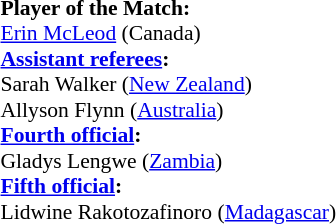<table width=50% style="font-size: 90%">
<tr>
<td><br><strong>Player of the Match:</strong>
<br><a href='#'>Erin McLeod</a> (Canada)<br><strong><a href='#'>Assistant referees</a>:</strong>
<br>Sarah Walker (<a href='#'>New Zealand</a>)
<br>Allyson Flynn (<a href='#'>Australia</a>)
<br><strong><a href='#'>Fourth official</a>:</strong>
<br>Gladys Lengwe (<a href='#'>Zambia</a>)
<br><strong><a href='#'>Fifth official</a>:</strong>
<br>Lidwine Rakotozafinoro (<a href='#'>Madagascar</a>)</td>
</tr>
</table>
